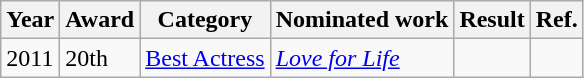<table class="wikitable">
<tr>
<th>Year</th>
<th>Award</th>
<th>Category</th>
<th>Nominated work</th>
<th>Result</th>
<th>Ref.</th>
</tr>
<tr>
<td>2011</td>
<td>20th</td>
<td><a href='#'>Best Actress</a></td>
<td><em><a href='#'>Love for Life</a></em></td>
<td></td>
<td></td>
</tr>
</table>
